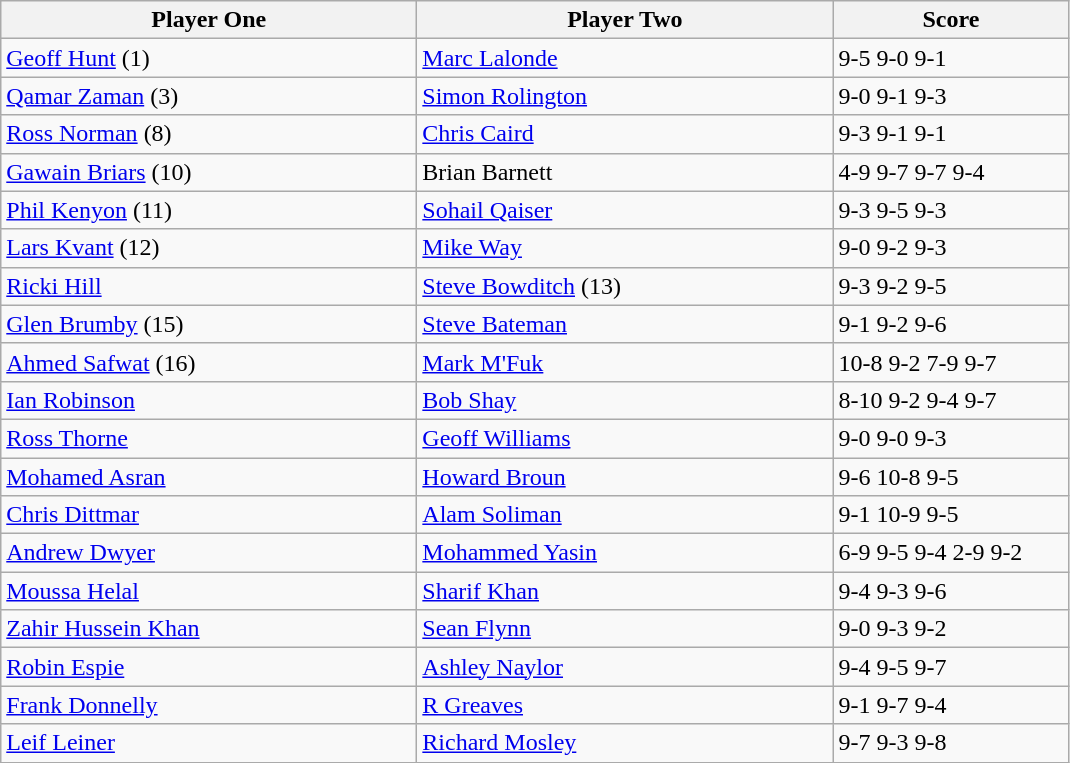<table class="wikitable">
<tr>
<th width=270>Player One</th>
<th width=270>Player Two</th>
<th width=150>Score</th>
</tr>
<tr>
<td> <a href='#'>Geoff Hunt</a> (1)</td>
<td> <a href='#'>Marc Lalonde</a></td>
<td>9-5 9-0 9-1</td>
</tr>
<tr>
<td> <a href='#'>Qamar Zaman</a> (3)</td>
<td> <a href='#'>Simon Rolington</a></td>
<td>9-0 9-1 9-3</td>
</tr>
<tr>
<td> <a href='#'>Ross Norman</a> (8)</td>
<td> <a href='#'>Chris Caird</a></td>
<td>9-3 9-1 9-1</td>
</tr>
<tr>
<td> <a href='#'>Gawain Briars</a> (10)</td>
<td> Brian Barnett</td>
<td>4-9 9-7 9-7 9-4</td>
</tr>
<tr>
<td> <a href='#'>Phil Kenyon</a> (11)</td>
<td> <a href='#'>Sohail Qaiser</a></td>
<td>9-3 9-5 9-3</td>
</tr>
<tr>
<td> <a href='#'>Lars Kvant</a> (12)</td>
<td> <a href='#'>Mike Way</a></td>
<td>9-0 9-2 9-3</td>
</tr>
<tr>
<td> <a href='#'>Ricki Hill</a></td>
<td> <a href='#'>Steve Bowditch</a> (13)</td>
<td>9-3 9-2 9-5</td>
</tr>
<tr>
<td> <a href='#'>Glen Brumby</a> (15)</td>
<td> <a href='#'>Steve Bateman</a></td>
<td>9-1 9-2 9-6</td>
</tr>
<tr>
<td> <a href='#'>Ahmed Safwat</a> (16)</td>
<td> <a href='#'>Mark M'Fuk</a></td>
<td>10-8 9-2 7-9 9-7</td>
</tr>
<tr>
<td> <a href='#'>Ian Robinson</a></td>
<td> <a href='#'>Bob Shay</a></td>
<td>8-10 9-2 9-4 9-7</td>
</tr>
<tr>
<td> <a href='#'>Ross Thorne</a></td>
<td> <a href='#'>Geoff Williams</a></td>
<td>9-0 9-0 9-3</td>
</tr>
<tr>
<td> <a href='#'>Mohamed Asran</a></td>
<td> <a href='#'>Howard Broun</a></td>
<td>9-6 10-8 9-5</td>
</tr>
<tr>
<td> <a href='#'>Chris Dittmar</a></td>
<td> <a href='#'>Alam Soliman</a></td>
<td>9-1 10-9 9-5</td>
</tr>
<tr>
<td> <a href='#'>Andrew Dwyer</a></td>
<td> <a href='#'>Mohammed Yasin</a></td>
<td>6-9 9-5 9-4 2-9 9-2</td>
</tr>
<tr>
<td> <a href='#'>Moussa Helal</a></td>
<td> <a href='#'>Sharif Khan</a></td>
<td>9-4 9-3 9-6</td>
</tr>
<tr>
<td> <a href='#'>Zahir Hussein Khan</a></td>
<td> <a href='#'>Sean Flynn</a></td>
<td>9-0 9-3 9-2</td>
</tr>
<tr>
<td> <a href='#'>Robin Espie</a></td>
<td> <a href='#'>Ashley Naylor</a></td>
<td>9-4 9-5 9-7</td>
</tr>
<tr>
<td> <a href='#'>Frank Donnelly</a></td>
<td> <a href='#'>R Greaves</a></td>
<td>9-1 9-7 9-4</td>
</tr>
<tr>
<td> <a href='#'>Leif Leiner</a></td>
<td> <a href='#'>Richard Mosley</a></td>
<td>9-7 9-3 9-8</td>
</tr>
</table>
